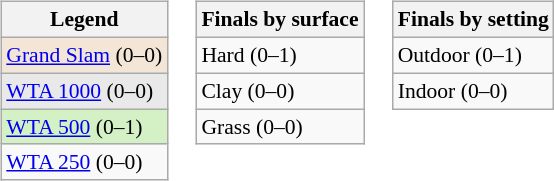<table>
<tr valign=top>
<td><br><table class=wikitable style="font-size:90%">
<tr>
<th>Legend</th>
</tr>
<tr>
<td bgcolor="#f3e6d7"><a href='#'>Grand Slam</a> (0–0)</td>
</tr>
<tr>
<td bgcolor="#e9e9e9"><a href='#'>WTA 1000</a> (0–0)</td>
</tr>
<tr>
<td bgcolor="#d4f1c5"><a href='#'>WTA 500</a> (0–1)</td>
</tr>
<tr>
<td><a href='#'>WTA 250</a> (0–0)</td>
</tr>
</table>
</td>
<td><br><table class=wikitable style="font-size:90%">
<tr>
<th>Finals by surface</th>
</tr>
<tr>
<td>Hard (0–1)</td>
</tr>
<tr>
<td>Clay (0–0)</td>
</tr>
<tr>
<td>Grass (0–0)</td>
</tr>
</table>
</td>
<td><br><table class=wikitable style="font-size:90%">
<tr>
<th>Finals by setting</th>
</tr>
<tr>
<td>Outdoor (0–1)</td>
</tr>
<tr>
<td>Indoor (0–0)</td>
</tr>
</table>
</td>
</tr>
</table>
